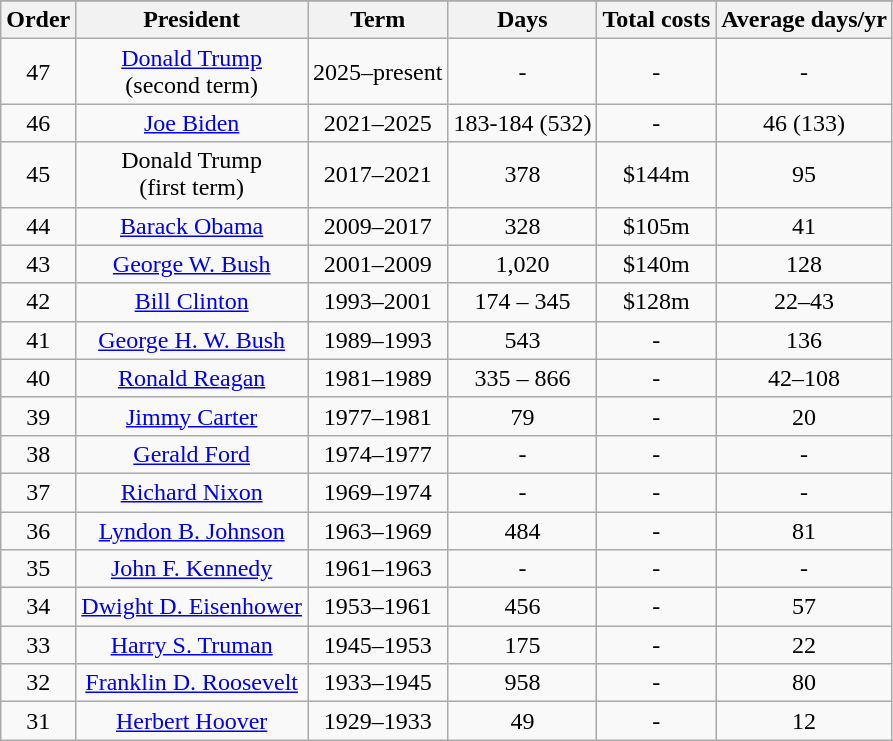<table class="wikitable sortable" style="text-align:center;">
<tr>
</tr>
<tr>
<th>Order</th>
<th>President</th>
<th>Term</th>
<th>Days</th>
<th>Total costs</th>
<th>Average days/yr</th>
</tr>
<tr>
<td>47</td>
<td><a href='#'>Donald Trump</a> <br> (second term)</td>
<td>2025–present</td>
<td>-</td>
<td>-</td>
<td>-</td>
</tr>
<tr>
<td>46</td>
<td><a href='#'>Joe Biden</a></td>
<td>2021–2025</td>
<td>183-184 (532)</td>
<td>-</td>
<td>46 (133)</td>
</tr>
<tr>
<td>45</td>
<td>Donald Trump <br> (first term)</td>
<td>2017–2021</td>
<td>378</td>
<td>$144m</td>
<td>95</td>
</tr>
<tr>
<td>44</td>
<td><a href='#'>Barack Obama</a></td>
<td>2009–2017</td>
<td>328</td>
<td>$105m</td>
<td>41</td>
</tr>
<tr>
<td>43</td>
<td><a href='#'>George W. Bush</a></td>
<td>2001–2009</td>
<td>1,020</td>
<td>$140m</td>
<td>128</td>
</tr>
<tr>
<td>42</td>
<td><a href='#'>Bill Clinton</a></td>
<td>1993–2001</td>
<td>174 – 345</td>
<td>$128m</td>
<td>22–43</td>
</tr>
<tr>
<td>41</td>
<td><a href='#'>George H. W. Bush</a></td>
<td>1989–1993</td>
<td>543</td>
<td>-</td>
<td>136</td>
</tr>
<tr>
<td>40</td>
<td><a href='#'>Ronald Reagan</a></td>
<td>1981–1989</td>
<td>335 – 866</td>
<td>-</td>
<td>42–108</td>
</tr>
<tr>
<td>39</td>
<td><a href='#'>Jimmy Carter</a></td>
<td>1977–1981</td>
<td>79</td>
<td>-</td>
<td>20</td>
</tr>
<tr>
<td>38</td>
<td><a href='#'>Gerald Ford</a></td>
<td>1974–1977</td>
<td>-</td>
<td>-</td>
<td>-</td>
</tr>
<tr>
<td>37</td>
<td><a href='#'>Richard Nixon</a></td>
<td>1969–1974</td>
<td>-</td>
<td>-</td>
<td>-</td>
</tr>
<tr>
<td>36</td>
<td><a href='#'>Lyndon B. Johnson</a></td>
<td>1963–1969</td>
<td>484</td>
<td>-</td>
<td>81</td>
</tr>
<tr>
<td>35</td>
<td><a href='#'>John F. Kennedy</a></td>
<td>1961–1963</td>
<td>-</td>
<td>-</td>
<td>-</td>
</tr>
<tr>
<td>34</td>
<td><a href='#'>Dwight D. Eisenhower</a></td>
<td>1953–1961</td>
<td>456</td>
<td>-</td>
<td>57</td>
</tr>
<tr>
<td>33</td>
<td><a href='#'>Harry S. Truman</a></td>
<td>1945–1953</td>
<td>175</td>
<td>-</td>
<td>22</td>
</tr>
<tr>
<td>32</td>
<td><a href='#'>Franklin D. Roosevelt</a></td>
<td>1933–1945</td>
<td>958</td>
<td>-</td>
<td>80</td>
</tr>
<tr>
<td>31</td>
<td><a href='#'>Herbert Hoover</a></td>
<td>1929–1933</td>
<td>49</td>
<td>-</td>
<td>12</td>
</tr>
</table>
